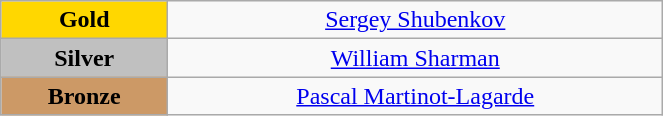<table class="wikitable" style=" text-align:center; " width="35%">
<tr>
<td bgcolor="gold"><strong>Gold</strong></td>
<td><a href='#'>Sergey Shubenkov</a><br>  <small><em></em></small></td>
</tr>
<tr>
<td bgcolor="silver"><strong>Silver</strong></td>
<td><a href='#'>William Sharman</a><br>  <small><em></em></small></td>
</tr>
<tr>
<td bgcolor="CC9966"><strong>Bronze</strong></td>
<td><a href='#'>Pascal Martinot-Lagarde</a><br>  <small><em></em></small></td>
</tr>
</table>
